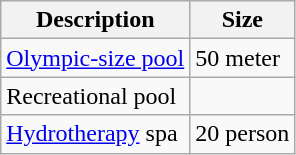<table class="wikitable">
<tr>
<th>Description</th>
<th>Size</th>
</tr>
<tr>
<td><a href='#'>Olympic-size pool</a></td>
<td>50 meter</td>
</tr>
<tr>
<td>Recreational pool</td>
<td></td>
</tr>
<tr>
<td><a href='#'>Hydrotherapy</a> spa</td>
<td>20 person</td>
</tr>
</table>
